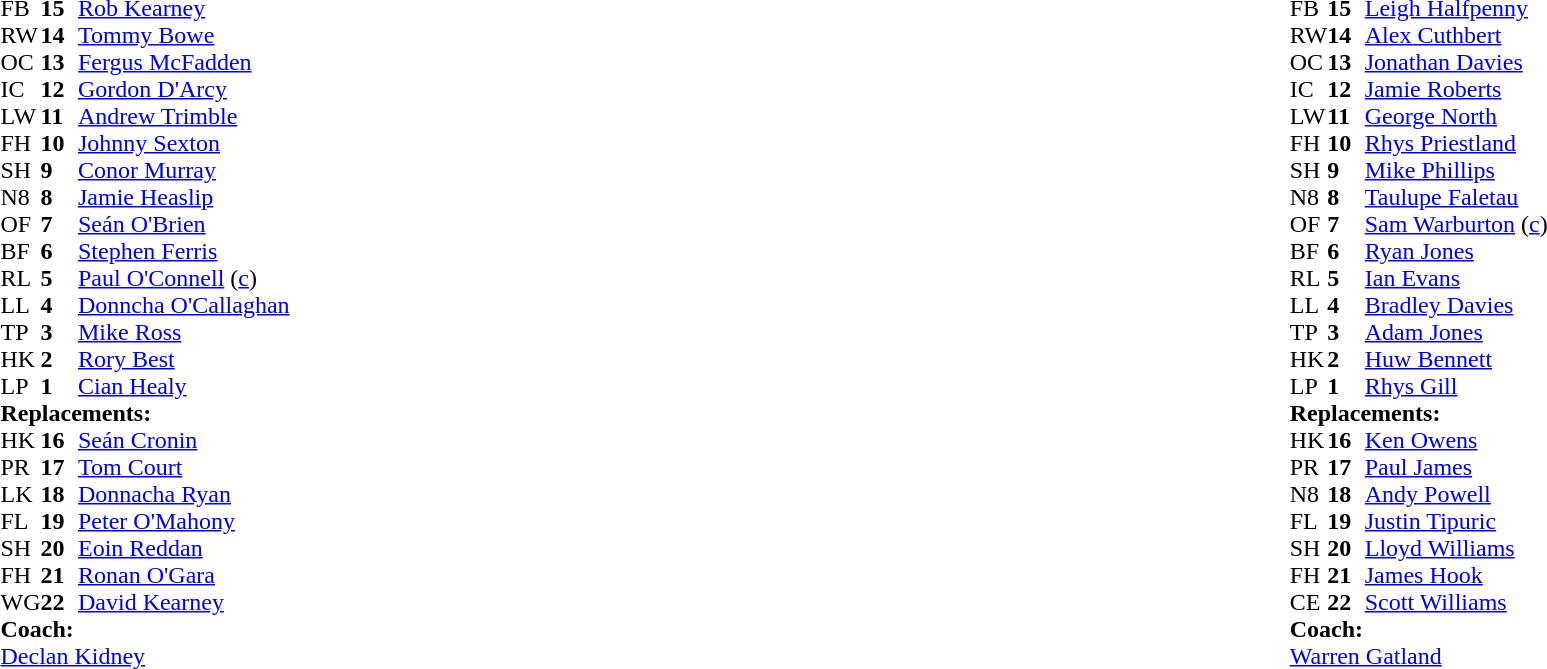<table width="100%">
<tr>
<td valign="top" width="50%"><br><table cellspacing="0" cellpadding="0">
<tr>
<th width="25"></th>
<th width="25"></th>
</tr>
<tr>
<td>FB</td>
<td><strong>15</strong></td>
<td><a href='#'>Rob Kearney</a></td>
</tr>
<tr>
<td>RW</td>
<td><strong>14</strong></td>
<td><a href='#'>Tommy Bowe</a></td>
</tr>
<tr>
<td>OC</td>
<td><strong>13</strong></td>
<td><a href='#'>Fergus McFadden</a></td>
</tr>
<tr>
<td>IC</td>
<td><strong>12</strong></td>
<td><a href='#'>Gordon D'Arcy</a></td>
</tr>
<tr>
<td>LW</td>
<td><strong>11</strong></td>
<td><a href='#'>Andrew Trimble</a></td>
</tr>
<tr>
<td>FH</td>
<td><strong>10</strong></td>
<td><a href='#'>Johnny Sexton</a></td>
<td></td>
<td></td>
</tr>
<tr>
<td>SH</td>
<td><strong>9</strong></td>
<td><a href='#'>Conor Murray</a></td>
<td></td>
<td></td>
</tr>
<tr>
<td>N8</td>
<td><strong>8</strong></td>
<td><a href='#'>Jamie Heaslip</a></td>
</tr>
<tr>
<td>OF</td>
<td><strong>7</strong></td>
<td><a href='#'>Seán O'Brien</a></td>
</tr>
<tr>
<td>BF</td>
<td><strong>6</strong></td>
<td><a href='#'>Stephen Ferris</a></td>
<td></td>
</tr>
<tr>
<td>RL</td>
<td><strong>5</strong></td>
<td><a href='#'>Paul O'Connell</a> (<a href='#'>c</a>)</td>
</tr>
<tr>
<td>LL</td>
<td><strong>4</strong></td>
<td><a href='#'>Donncha O'Callaghan</a></td>
<td></td>
<td></td>
</tr>
<tr>
<td>TP</td>
<td><strong>3</strong></td>
<td><a href='#'>Mike Ross</a></td>
</tr>
<tr>
<td>HK</td>
<td><strong>2</strong></td>
<td><a href='#'>Rory Best</a></td>
</tr>
<tr>
<td>LP</td>
<td><strong>1</strong></td>
<td><a href='#'>Cian Healy</a></td>
<td></td>
<td></td>
</tr>
<tr>
<td colspan=3><strong>Replacements:</strong></td>
</tr>
<tr>
<td>HK</td>
<td><strong>16</strong></td>
<td><a href='#'>Seán Cronin</a></td>
</tr>
<tr>
<td>PR</td>
<td><strong>17</strong></td>
<td><a href='#'>Tom Court</a></td>
<td></td>
<td></td>
</tr>
<tr>
<td>LK</td>
<td><strong>18</strong></td>
<td><a href='#'>Donnacha Ryan</a></td>
<td></td>
<td></td>
</tr>
<tr>
<td>FL</td>
<td><strong>19</strong></td>
<td><a href='#'>Peter O'Mahony</a></td>
</tr>
<tr>
<td>SH</td>
<td><strong>20</strong></td>
<td><a href='#'>Eoin Reddan</a></td>
<td></td>
<td></td>
</tr>
<tr>
<td>FH</td>
<td><strong>21</strong></td>
<td><a href='#'>Ronan O'Gara</a></td>
<td></td>
<td></td>
</tr>
<tr>
<td>WG</td>
<td><strong>22</strong></td>
<td><a href='#'>David Kearney</a></td>
</tr>
<tr>
<td colspan="4"><strong>Coach:</strong></td>
</tr>
<tr>
<td colspan="4"> <a href='#'>Declan Kidney</a></td>
</tr>
</table>
</td>
<td valign="top"></td>
<td valign="top" width="50%"><br><table cellspacing="0" cellpadding="0" align="center">
<tr>
<th width="25"></th>
<th width="25"></th>
</tr>
<tr>
<td>FB</td>
<td><strong>15</strong></td>
<td><a href='#'>Leigh Halfpenny</a></td>
</tr>
<tr>
<td>RW</td>
<td><strong>14</strong></td>
<td><a href='#'>Alex Cuthbert</a></td>
<td></td>
<td></td>
</tr>
<tr>
<td>OC</td>
<td><strong>13</strong></td>
<td><a href='#'>Jonathan Davies</a></td>
</tr>
<tr>
<td>IC</td>
<td><strong>12</strong></td>
<td><a href='#'>Jamie Roberts</a></td>
</tr>
<tr>
<td>LW</td>
<td><strong>11</strong></td>
<td><a href='#'>George North</a></td>
</tr>
<tr>
<td>FH</td>
<td><strong>10</strong></td>
<td><a href='#'>Rhys Priestland</a></td>
</tr>
<tr>
<td>SH</td>
<td><strong>9</strong></td>
<td><a href='#'>Mike Phillips</a></td>
</tr>
<tr>
<td>N8</td>
<td><strong>8</strong></td>
<td><a href='#'>Taulupe Faletau</a></td>
</tr>
<tr>
<td>OF</td>
<td><strong>7</strong></td>
<td><a href='#'>Sam Warburton</a> (<a href='#'>c</a>)</td>
<td></td>
<td></td>
</tr>
<tr>
<td>BF</td>
<td><strong>6</strong></td>
<td><a href='#'>Ryan Jones</a></td>
</tr>
<tr>
<td>RL</td>
<td><strong>5</strong></td>
<td><a href='#'>Ian Evans</a></td>
</tr>
<tr>
<td>LL</td>
<td><strong>4</strong></td>
<td><a href='#'>Bradley Davies</a></td>
<td></td>
</tr>
<tr>
<td>TP</td>
<td><strong>3</strong></td>
<td><a href='#'>Adam Jones</a></td>
<td></td>
<td></td>
</tr>
<tr>
<td>HK</td>
<td><strong>2</strong></td>
<td><a href='#'>Huw Bennett</a></td>
</tr>
<tr>
<td>LP</td>
<td><strong>1</strong></td>
<td><a href='#'>Rhys Gill</a></td>
</tr>
<tr>
<td colspan=3><strong>Replacements:</strong></td>
</tr>
<tr>
<td>HK</td>
<td><strong>16</strong></td>
<td><a href='#'>Ken Owens</a></td>
</tr>
<tr>
<td>PR</td>
<td><strong>17</strong></td>
<td><a href='#'>Paul James</a></td>
<td></td>
<td></td>
</tr>
<tr>
<td>N8</td>
<td><strong>18</strong></td>
<td><a href='#'>Andy Powell</a></td>
</tr>
<tr>
<td>FL</td>
<td><strong>19</strong></td>
<td><a href='#'>Justin Tipuric</a></td>
<td></td>
<td></td>
</tr>
<tr>
<td>SH</td>
<td><strong>20</strong></td>
<td><a href='#'>Lloyd Williams</a></td>
</tr>
<tr>
<td>FH</td>
<td><strong>21</strong></td>
<td><a href='#'>James Hook</a></td>
<td></td>
<td></td>
</tr>
<tr>
<td>CE</td>
<td><strong>22</strong></td>
<td><a href='#'>Scott Williams</a></td>
</tr>
<tr>
<td colspan="4"><strong>Coach:</strong></td>
</tr>
<tr>
<td colspan="4"> <a href='#'>Warren Gatland</a></td>
</tr>
</table>
</td>
</tr>
</table>
